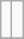<table class="wikitable">
<tr ---->
<td><br></td>
<td><br></td>
</tr>
<tr --->
</tr>
</table>
